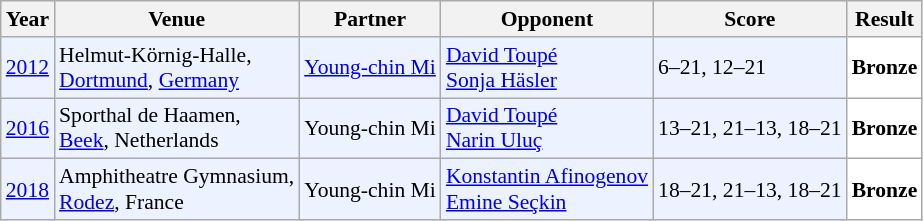<table class="sortable wikitable" style="font-size: 90%;">
<tr>
<th>Year</th>
<th>Venue</th>
<th>Partner</th>
<th>Opponent</th>
<th>Score</th>
<th>Result</th>
</tr>
<tr style="background:#ECF2FF">
<td align="center"><a href='#'>2012</a></td>
<td align="left">Helmut-Körnig-Halle,<br><a href='#'>Dortmund</a>, <a href='#'>Germany</a></td>
<td> <a href='#'>Young-chin Mi</a></td>
<td align="left"> <a href='#'>David Toupé</a><br> <a href='#'>Sonja Häsler</a></td>
<td align="left">6–21, 12–21</td>
<td style="text-align:left; background:white"> <strong>Bronze</strong></td>
</tr>
<tr style="background:#ECF2FF">
<td align="center"><a href='#'>2016</a></td>
<td align="left">Sporthal de Haamen,<br><a href='#'>Beek</a>, Netherlands</td>
<td> Young-chin Mi</td>
<td align="left"> <a href='#'>David Toupé</a><br> <a href='#'>Narin Uluç</a></td>
<td align="left">13–21, 21–13, 18–21</td>
<td style="text-align:left; background:white"> <strong>Bronze</strong></td>
</tr>
<tr style="background:#ECF2FF">
<td align="center"><a href='#'>2018</a></td>
<td align="left">Amphitheatre Gymnasium,<br><a href='#'>Rodez</a>, France</td>
<td> Young-chin Mi</td>
<td align="left"> <a href='#'>Konstantin Afinogenov</a><br> <a href='#'>Emine Seçkin</a></td>
<td align="left">18–21, 21–13, 18–21</td>
<td style="text-align:left; background:white"> <strong>Bronze</strong></td>
</tr>
</table>
